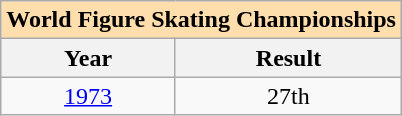<table class="wikitable" style="text-align:center">
<tr>
<th style="background-color: #ffdead;" colspan=2 align=center>World Figure Skating Championships</th>
</tr>
<tr>
<th>Year</th>
<th>Result</th>
</tr>
<tr>
<td><a href='#'>1973</a></td>
<td>27th</td>
</tr>
</table>
